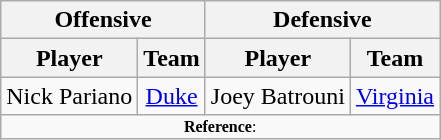<table class="wikitable" style="text-align: center;">
<tr>
<th colspan="2">Offensive</th>
<th colspan="2">Defensive</th>
</tr>
<tr>
<th>Player</th>
<th>Team</th>
<th>Player</th>
<th>Team</th>
</tr>
<tr>
<td>Nick Pariano</td>
<td><a href='#'>Duke</a></td>
<td>Joey Batrouni</td>
<td><a href='#'>Virginia</a></td>
</tr>
<tr>
<td colspan="4"  style="font-size:8pt; text-align:center;"><strong>Reference</strong>:</td>
</tr>
</table>
